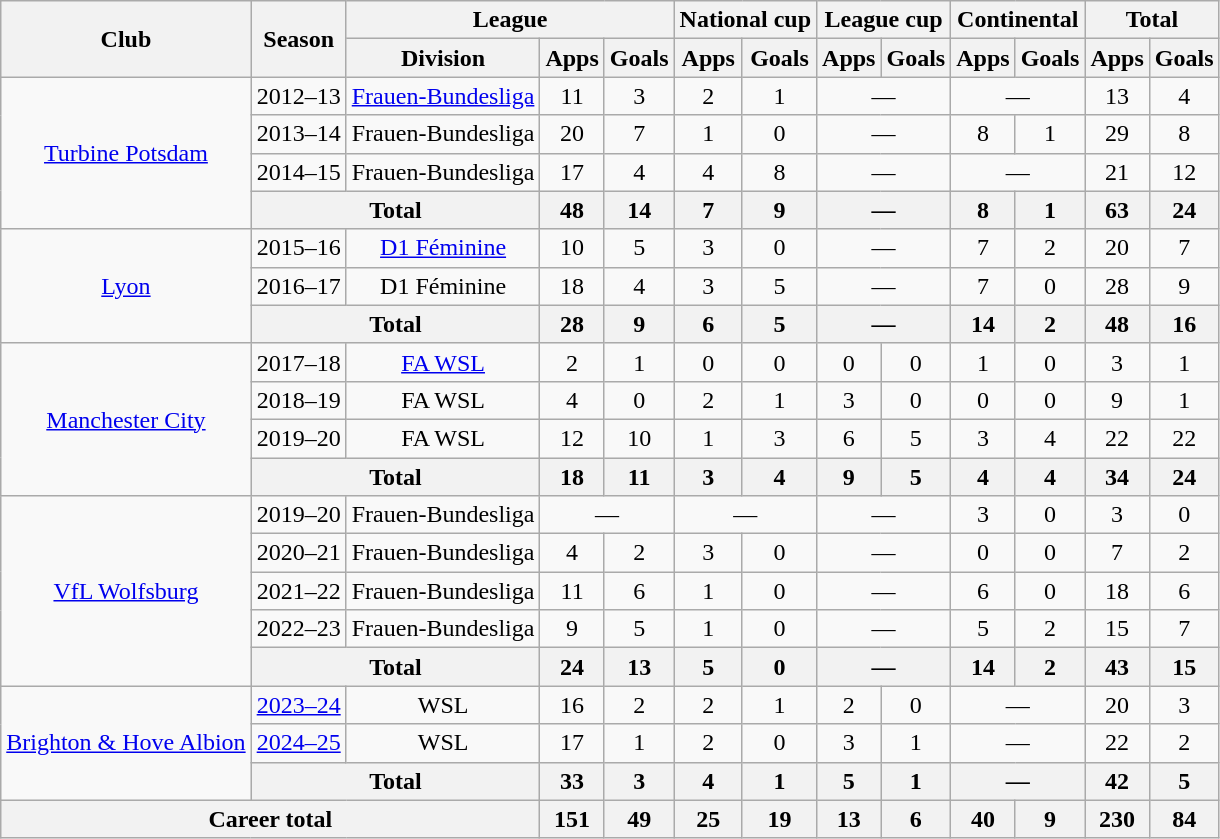<table class="wikitable" style="text-align:center">
<tr>
<th rowspan="2">Club</th>
<th rowspan="2">Season</th>
<th colspan="3">League</th>
<th colspan="2">National cup</th>
<th colspan="2">League cup</th>
<th colspan="2">Continental</th>
<th colspan="2">Total</th>
</tr>
<tr>
<th>Division</th>
<th>Apps</th>
<th>Goals</th>
<th>Apps</th>
<th>Goals</th>
<th>Apps</th>
<th>Goals</th>
<th>Apps</th>
<th>Goals</th>
<th>Apps</th>
<th>Goals</th>
</tr>
<tr>
<td rowspan="4"><a href='#'>Turbine Potsdam</a></td>
<td>2012–13</td>
<td><a href='#'>Frauen-Bundesliga</a></td>
<td>11</td>
<td>3</td>
<td>2</td>
<td>1</td>
<td colspan="2">—</td>
<td colspan="2">—</td>
<td>13</td>
<td>4</td>
</tr>
<tr>
<td>2013–14</td>
<td>Frauen-Bundesliga</td>
<td>20</td>
<td>7</td>
<td>1</td>
<td>0</td>
<td colspan="2">—</td>
<td>8</td>
<td>1</td>
<td>29</td>
<td>8</td>
</tr>
<tr>
<td>2014–15</td>
<td>Frauen-Bundesliga</td>
<td>17</td>
<td>4</td>
<td>4</td>
<td>8</td>
<td colspan="2">—</td>
<td colspan="2">—</td>
<td>21</td>
<td>12</td>
</tr>
<tr>
<th colspan="2">Total</th>
<th>48</th>
<th>14</th>
<th>7</th>
<th>9</th>
<th colspan="2">—</th>
<th>8</th>
<th>1</th>
<th>63</th>
<th>24</th>
</tr>
<tr>
<td rowspan="3"><a href='#'>Lyon</a></td>
<td>2015–16</td>
<td><a href='#'>D1 Féminine</a></td>
<td>10</td>
<td>5</td>
<td>3</td>
<td>0</td>
<td colspan="2">—</td>
<td>7</td>
<td>2</td>
<td>20</td>
<td>7</td>
</tr>
<tr>
<td>2016–17</td>
<td>D1 Féminine</td>
<td>18</td>
<td>4</td>
<td>3</td>
<td>5</td>
<td colspan="2">—</td>
<td>7</td>
<td>0</td>
<td>28</td>
<td>9</td>
</tr>
<tr>
<th colspan="2">Total</th>
<th>28</th>
<th>9</th>
<th>6</th>
<th>5</th>
<th colspan="2">—</th>
<th>14</th>
<th>2</th>
<th>48</th>
<th>16</th>
</tr>
<tr>
<td rowspan="4"><a href='#'>Manchester City</a></td>
<td>2017–18</td>
<td><a href='#'>FA WSL</a></td>
<td>2</td>
<td>1</td>
<td>0</td>
<td>0</td>
<td>0</td>
<td>0</td>
<td>1</td>
<td>0</td>
<td>3</td>
<td>1</td>
</tr>
<tr>
<td>2018–19</td>
<td>FA WSL</td>
<td>4</td>
<td>0</td>
<td>2</td>
<td>1</td>
<td>3</td>
<td>0</td>
<td>0</td>
<td>0</td>
<td>9</td>
<td>1</td>
</tr>
<tr>
<td>2019–20</td>
<td>FA WSL</td>
<td>12</td>
<td>10</td>
<td>1</td>
<td>3</td>
<td>6</td>
<td>5</td>
<td>3</td>
<td>4</td>
<td>22</td>
<td>22</td>
</tr>
<tr>
<th colspan="2">Total</th>
<th>18</th>
<th>11</th>
<th>3</th>
<th>4</th>
<th>9</th>
<th>5</th>
<th>4</th>
<th>4</th>
<th>34</th>
<th>24</th>
</tr>
<tr>
<td rowspan="5"><a href='#'>VfL Wolfsburg</a></td>
<td>2019–20</td>
<td>Frauen-Bundesliga</td>
<td colspan="2">—</td>
<td colspan="2">—</td>
<td colspan="2">—</td>
<td>3</td>
<td>0</td>
<td>3</td>
<td>0</td>
</tr>
<tr>
<td>2020–21</td>
<td>Frauen-Bundesliga</td>
<td>4</td>
<td>2</td>
<td>3</td>
<td>0</td>
<td colspan="2">—</td>
<td>0</td>
<td>0</td>
<td>7</td>
<td>2</td>
</tr>
<tr>
<td>2021–22</td>
<td>Frauen-Bundesliga</td>
<td>11</td>
<td>6</td>
<td>1</td>
<td>0</td>
<td colspan="2">—</td>
<td>6</td>
<td>0</td>
<td>18</td>
<td>6</td>
</tr>
<tr>
<td>2022–23</td>
<td>Frauen-Bundesliga</td>
<td>9</td>
<td>5</td>
<td>1</td>
<td>0</td>
<td colspan="2">—</td>
<td>5</td>
<td>2</td>
<td>15</td>
<td>7</td>
</tr>
<tr>
<th colspan="2">Total</th>
<th>24</th>
<th>13</th>
<th>5</th>
<th>0</th>
<th colspan="2">—</th>
<th>14</th>
<th>2</th>
<th>43</th>
<th>15</th>
</tr>
<tr>
<td rowspan=3><a href='#'>Brighton & Hove Albion</a></td>
<td><a href='#'>2023–24</a></td>
<td>WSL</td>
<td>16</td>
<td>2</td>
<td>2</td>
<td>1</td>
<td>2</td>
<td>0</td>
<td colspan="2">—</td>
<td>20</td>
<td>3</td>
</tr>
<tr>
<td><a href='#'>2024–25</a></td>
<td>WSL</td>
<td>17</td>
<td>1</td>
<td>2</td>
<td>0</td>
<td>3</td>
<td>1</td>
<td colspan="2">—</td>
<td>22</td>
<td>2</td>
</tr>
<tr>
<th colspan="2">Total</th>
<th>33</th>
<th>3</th>
<th>4</th>
<th>1</th>
<th>5</th>
<th>1</th>
<th colspan="2">—</th>
<th>42</th>
<th>5</th>
</tr>
<tr>
<th colspan="3">Career total</th>
<th>151</th>
<th>49</th>
<th>25</th>
<th>19</th>
<th>13</th>
<th>6</th>
<th>40</th>
<th>9</th>
<th>230</th>
<th>84</th>
</tr>
</table>
